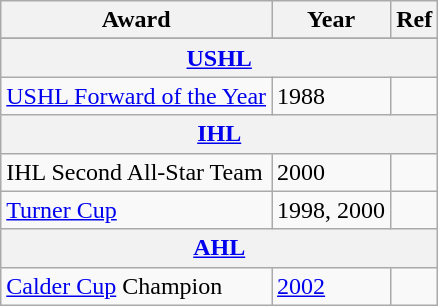<table class="wikitable">
<tr>
<th>Award</th>
<th>Year</th>
<th>Ref</th>
</tr>
<tr>
</tr>
<tr>
<th colspan="3"><a href='#'>USHL</a></th>
</tr>
<tr>
<td><a href='#'>USHL Forward of the Year</a></td>
<td>1988</td>
<td></td>
</tr>
<tr>
<th colspan="3"><a href='#'>IHL</a></th>
</tr>
<tr>
<td>IHL Second All-Star Team</td>
<td>2000</td>
<td></td>
</tr>
<tr>
<td><a href='#'>Turner Cup</a></td>
<td>1998, 2000</td>
<td></td>
</tr>
<tr>
<th colspan="3"><a href='#'>AHL</a></th>
</tr>
<tr>
<td><a href='#'>Calder Cup</a> Champion</td>
<td><a href='#'>2002</a></td>
<td></td>
</tr>
</table>
